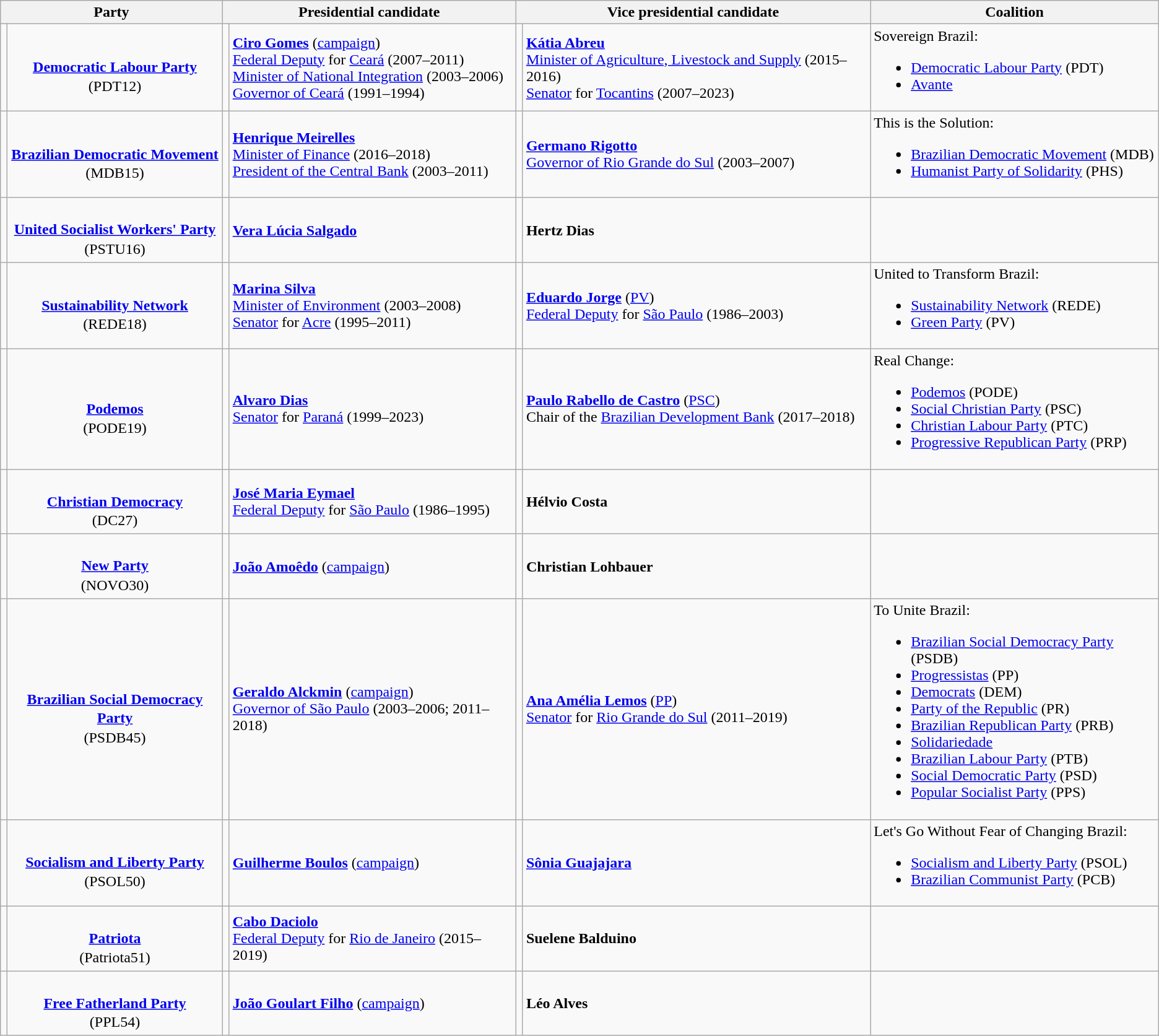<table class="vertical-align-top wikitable">
<tr>
<th scope=colgroup colspan=2>Party</th>
<th scope=colgroup colspan=2>Presidential candidate</th>
<th scope=colgroup colspan=2>Vice presidential candidate</th>
<th scope=col>Coalition</th>
</tr>
<tr>
<td style=background:></td>
<td style="text-align:center; line-height:1.3"><br><strong><a href='#'>Democratic Labour Party</a></strong><br>(PDT12)</td>
<td></td>
<td><strong><a href='#'>Ciro Gomes</a></strong> (<a href='#'>campaign</a>)<br><a href='#'>Federal Deputy</a> for <a href='#'>Ceará</a> (2007–2011)<br><a href='#'>Minister of National Integration</a> (2003–2006)<br><a href='#'>Governor of Ceará</a> (1991–1994)</td>
<td></td>
<td><strong><a href='#'>Kátia Abreu</a></strong><br><a href='#'>Minister of Agriculture, Livestock and Supply</a> (2015–2016)<br><a href='#'>Senator</a> for <a href='#'>Tocantins</a> (2007–2023)</td>
<td>Sovereign Brazil:<br><ul><li><a href='#'>Democratic Labour Party</a> (PDT)</li><li><a href='#'>Avante</a></li></ul></td>
</tr>
<tr>
<td style=background:></td>
<td style="text-align:center; line-height:1.3"><br><strong><a href='#'>Brazilian Democratic Movement</a></strong><br>(MDB15)</td>
<td></td>
<td><strong><a href='#'>Henrique Meirelles</a></strong><br><a href='#'>Minister of Finance</a> (2016–2018)<br><a href='#'>President of the Central Bank</a> (2003–2011)</td>
<td></td>
<td><strong><a href='#'>Germano Rigotto</a></strong><br><a href='#'>Governor of Rio Grande do Sul</a> (2003–2007)</td>
<td>This is the Solution:<br><ul><li><a href='#'>Brazilian Democratic Movement</a> (MDB)</li><li><a href='#'>Humanist Party of Solidarity</a> (PHS)</li></ul></td>
</tr>
<tr>
<td style=background:></td>
<td style="text-align:center; line-height:1.3"><br><strong><a href='#'>United Socialist Workers' Party</a></strong><br>(PSTU16)</td>
<td></td>
<td><strong><a href='#'>Vera Lúcia Salgado</a></strong></td>
<td></td>
<td><strong>Hertz Dias</strong></td>
<td></td>
</tr>
<tr>
<td style=background:></td>
<td style="text-align:center; line-height:1.3"><br><strong><a href='#'>Sustainability Network</a></strong><br>(REDE18)</td>
<td></td>
<td><strong><a href='#'>Marina Silva</a></strong><br><a href='#'>Minister of Environment</a> (2003–2008)<br><a href='#'>Senator</a> for <a href='#'>Acre</a> (1995–2011)</td>
<td></td>
<td><strong><a href='#'>Eduardo Jorge</a></strong> (<a href='#'>PV</a>)<br><a href='#'>Federal Deputy</a> for <a href='#'>São Paulo</a> (1986–2003)</td>
<td>United to Transform Brazil:<br><ul><li><a href='#'>Sustainability Network</a> (REDE)</li><li><a href='#'>Green Party</a> (PV)</li></ul></td>
</tr>
<tr>
<td style=background:></td>
<td style="text-align:center; line-height:1.3"><br><strong><a href='#'>Podemos</a></strong><br>(PODE19)</td>
<td></td>
<td><strong><a href='#'>Alvaro Dias</a></strong><br><a href='#'>Senator</a> for <a href='#'>Paraná</a> (1999–2023)</td>
<td></td>
<td><strong><a href='#'>Paulo Rabello de Castro</a></strong> (<a href='#'>PSC</a>)<br>Chair of the <a href='#'>Brazilian Development Bank</a> (2017–2018)</td>
<td>Real Change:<br><ul><li><a href='#'>Podemos</a> (PODE)</li><li><a href='#'>Social Christian Party</a> (PSC)</li><li><a href='#'>Christian Labour Party</a> (PTC)</li><li><a href='#'>Progressive Republican Party</a> (PRP)</li></ul></td>
</tr>
<tr>
<td style=background:></td>
<td style="text-align:center; line-height:1.3"><br><strong><a href='#'>Christian Democracy</a></strong><br>(DC27)</td>
<td></td>
<td><strong><a href='#'>José Maria Eymael</a></strong><br><a href='#'>Federal Deputy</a> for <a href='#'>São Paulo</a> (1986–1995)</td>
<td></td>
<td><strong>Hélvio Costa</strong></td>
<td></td>
</tr>
<tr>
<td style=background:></td>
<td style="text-align:center; line-height:1.3"><br><strong><a href='#'>New Party</a></strong><br>(NOVO30)</td>
<td></td>
<td><strong><a href='#'>João Amoêdo</a></strong> (<a href='#'>campaign</a>)</td>
<td></td>
<td><strong>Christian Lohbauer</strong></td>
<td></td>
</tr>
<tr>
<td style=background:></td>
<td style="text-align:center; line-height:1.3"><br><strong><a href='#'>Brazilian Social Democracy Party</a></strong><br>(PSDB45)</td>
<td></td>
<td><strong><a href='#'>Geraldo Alckmin</a></strong> (<a href='#'>campaign</a>)<br><a href='#'>Governor of São Paulo</a> (2003–2006; 2011–2018)</td>
<td></td>
<td><strong><a href='#'>Ana Amélia Lemos</a></strong> (<a href='#'>PP</a>)<br><a href='#'>Senator</a> for <a href='#'>Rio Grande do Sul</a> (2011–2019)</td>
<td>To Unite Brazil:<br><ul><li><a href='#'>Brazilian Social Democracy Party</a> (PSDB)</li><li><a href='#'>Progressistas</a> (PP)</li><li><a href='#'>Democrats</a> (DEM)</li><li><a href='#'>Party of the Republic</a> (PR)</li><li><a href='#'>Brazilian Republican Party</a> (PRB)</li><li><a href='#'>Solidariedade</a></li><li><a href='#'>Brazilian Labour Party</a> (PTB)</li><li><a href='#'>Social Democratic Party</a> (PSD)</li><li><a href='#'>Popular Socialist Party</a> (PPS)</li></ul></td>
</tr>
<tr>
<td style=background:></td>
<td style="text-align:center; line-height:1.3"><br><strong><a href='#'>Socialism and Liberty Party</a></strong><br>(PSOL50)</td>
<td></td>
<td><strong><a href='#'>Guilherme Boulos</a></strong> (<a href='#'>campaign</a>)</td>
<td></td>
<td><strong><a href='#'>Sônia Guajajara</a></strong></td>
<td>Let's Go Without Fear of Changing Brazil:<br><ul><li><a href='#'>Socialism and Liberty Party</a> (PSOL)</li><li><a href='#'>Brazilian Communist Party</a> (PCB)</li></ul></td>
</tr>
<tr>
<td style=background:></td>
<td style="text-align:center; line-height:1.3"><br><strong><a href='#'>Patriota</a></strong><br>(Patriota51)</td>
<td></td>
<td><strong><a href='#'>Cabo Daciolo</a></strong><br><a href='#'>Federal Deputy</a> for <a href='#'>Rio de Janeiro</a> (2015–2019)</td>
<td></td>
<td><strong>Suelene Balduino</strong></td>
<td></td>
</tr>
<tr>
<td style=background:></td>
<td style="text-align:center; line-height:1.3"><br><strong><a href='#'>Free Fatherland Party</a></strong><br>(PPL54)</td>
<td></td>
<td><strong><a href='#'>João Goulart Filho</a></strong> (<a href='#'>campaign</a>)</td>
<td></td>
<td><strong>Léo Alves</strong></td>
<td></td>
</tr>
</table>
